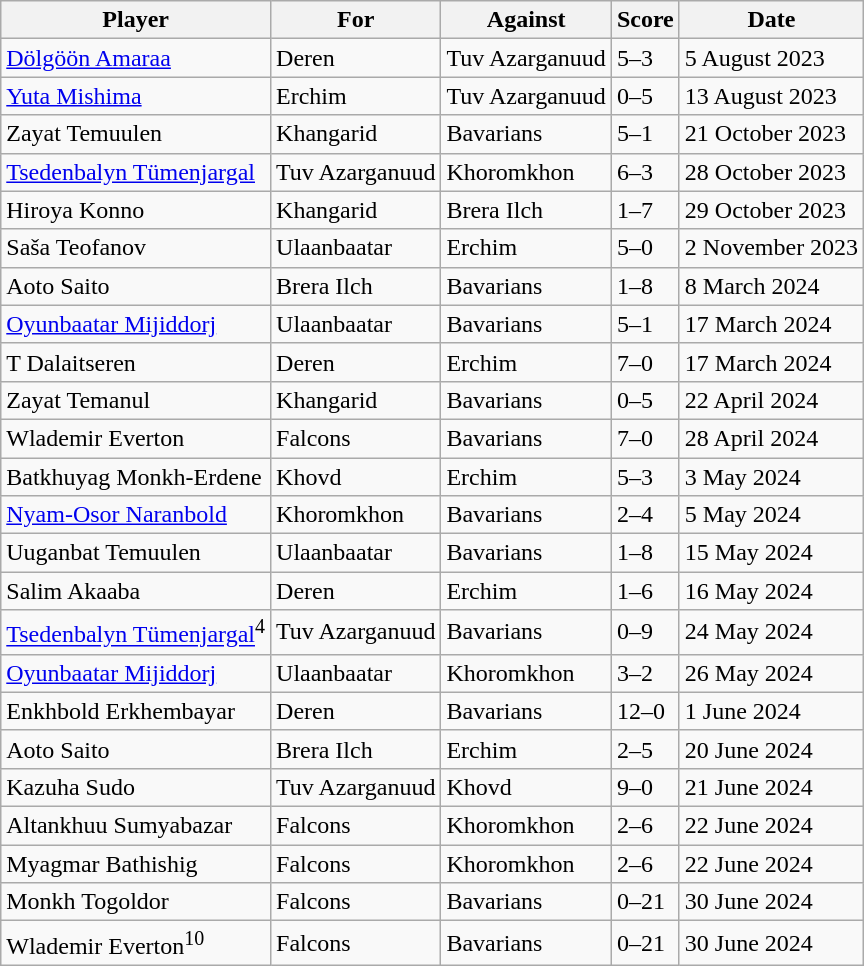<table class="wikitable">
<tr>
<th>Player</th>
<th>For</th>
<th>Against</th>
<th>Score</th>
<th>Date</th>
</tr>
<tr>
<td> <a href='#'>Dölgöön Amaraa</a></td>
<td>Deren</td>
<td>Tuv Azarganuud</td>
<td>5–3</td>
<td>5 August 2023</td>
</tr>
<tr>
<td> <a href='#'>Yuta Mishima</a></td>
<td>Erchim</td>
<td>Tuv Azarganuud</td>
<td>0–5</td>
<td>13 August 2023</td>
</tr>
<tr>
<td> Zayat Temuulen</td>
<td>Khangarid</td>
<td>Bavarians</td>
<td>5–1</td>
<td>21 October 2023</td>
</tr>
<tr>
<td> <a href='#'>Tsedenbalyn Tümenjargal</a></td>
<td>Tuv Azarganuud</td>
<td>Khoromkhon</td>
<td>6–3</td>
<td>28 October 2023</td>
</tr>
<tr>
<td> Hiroya Konno</td>
<td>Khangarid</td>
<td>Brera Ilch</td>
<td>1–7</td>
<td>29 October 2023</td>
</tr>
<tr>
<td> Saša Teofanov</td>
<td>Ulaanbaatar</td>
<td>Erchim</td>
<td>5–0</td>
<td>2 November 2023</td>
</tr>
<tr>
<td> Aoto Saito</td>
<td>Brera Ilch</td>
<td>Bavarians</td>
<td>1–8</td>
<td>8 March 2024</td>
</tr>
<tr>
<td> <a href='#'>Oyunbaatar Mijiddorj</a></td>
<td>Ulaanbaatar</td>
<td>Bavarians</td>
<td>5–1</td>
<td>17 March 2024</td>
</tr>
<tr>
<td> T Dalaitseren</td>
<td>Deren</td>
<td>Erchim</td>
<td>7–0</td>
<td>17 March 2024</td>
</tr>
<tr>
<td> Zayat Temanul</td>
<td>Khangarid</td>
<td>Bavarians</td>
<td>0–5</td>
<td>22 April 2024</td>
</tr>
<tr>
<td> Wlademir Everton</td>
<td>Falcons</td>
<td>Bavarians</td>
<td>7–0</td>
<td>28 April 2024</td>
</tr>
<tr>
<td> Batkhuyag Monkh-Erdene</td>
<td>Khovd</td>
<td>Erchim</td>
<td>5–3</td>
<td>3 May 2024</td>
</tr>
<tr>
<td> <a href='#'>Nyam-Osor Naranbold</a></td>
<td>Khoromkhon</td>
<td>Bavarians</td>
<td>2–4</td>
<td>5 May 2024</td>
</tr>
<tr>
<td> Uuganbat Temuulen</td>
<td>Ulaanbaatar</td>
<td>Bavarians</td>
<td>1–8</td>
<td>15 May 2024</td>
</tr>
<tr>
<td> Salim Akaaba</td>
<td>Deren</td>
<td>Erchim</td>
<td>1–6</td>
<td>16 May 2024</td>
</tr>
<tr>
<td> <a href='#'>Tsedenbalyn Tümenjargal</a><sup>4</sup></td>
<td>Tuv Azarganuud</td>
<td>Bavarians</td>
<td>0–9</td>
<td>24 May 2024</td>
</tr>
<tr>
<td> <a href='#'>Oyunbaatar Mijiddorj</a></td>
<td>Ulaanbaatar</td>
<td>Khoromkhon</td>
<td>3–2</td>
<td>26 May 2024</td>
</tr>
<tr>
<td> Enkhbold Erkhembayar</td>
<td>Deren</td>
<td>Bavarians</td>
<td>12–0</td>
<td>1 June 2024</td>
</tr>
<tr>
<td> Aoto Saito</td>
<td>Brera Ilch</td>
<td>Erchim</td>
<td>2–5</td>
<td>20 June 2024</td>
</tr>
<tr>
<td> Kazuha Sudo</td>
<td>Tuv Azarganuud</td>
<td>Khovd</td>
<td>9–0</td>
<td>21 June 2024</td>
</tr>
<tr>
<td> Altankhuu Sumyabazar</td>
<td>Falcons</td>
<td>Khoromkhon</td>
<td>2–6</td>
<td>22 June 2024</td>
</tr>
<tr>
<td> Myagmar Bathishig</td>
<td>Falcons</td>
<td>Khoromkhon</td>
<td>2–6</td>
<td>22 June 2024</td>
</tr>
<tr>
<td> Monkh Togoldor</td>
<td>Falcons</td>
<td>Bavarians</td>
<td>0–21</td>
<td>30 June 2024</td>
</tr>
<tr>
<td> Wlademir Everton<sup>10</sup></td>
<td>Falcons</td>
<td>Bavarians</td>
<td>0–21</td>
<td>30 June 2024</td>
</tr>
</table>
